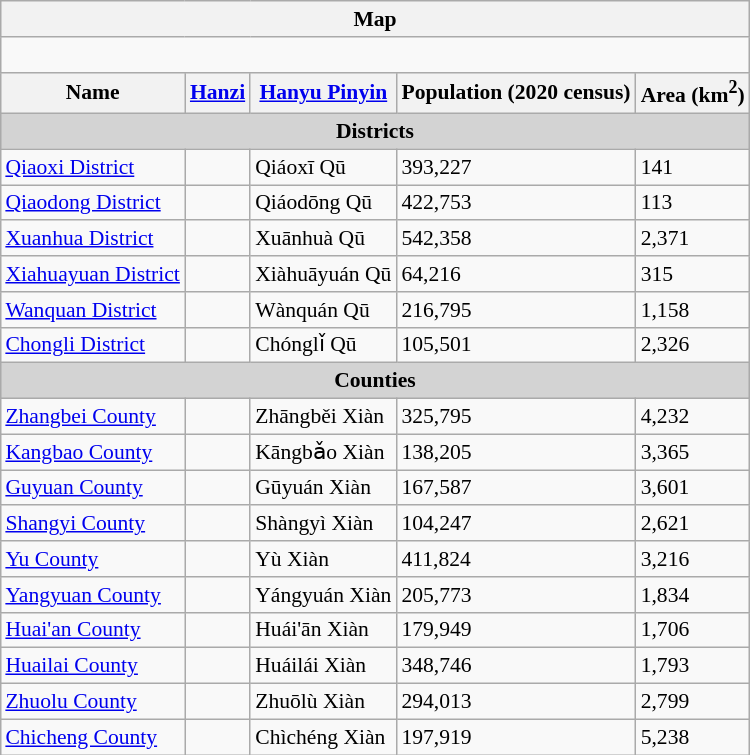<table class="wikitable" style="font-size:90%; margin:auto;">
<tr>
<th colspan="6" style="text-align:center;">Map</th>
</tr>
<tr>
<td colspan="6" style="text-align:center;"><div><br>

















</div></td>
</tr>
<tr>
<th>Name</th>
<th><a href='#'>Hanzi</a></th>
<th><a href='#'>Hanyu Pinyin</a></th>
<th>Population (2020 census)</th>
<th>Area (km<sup>2</sup>)</th>
</tr>
<tr>
<td colspan="6" style="text-align:center; background:#d3d3d3;"><strong>Districts</strong></td>
</tr>
<tr>
<td><a href='#'>Qiaoxi District</a></td>
<td></td>
<td>Qiáoxī Qū</td>
<td>393,227</td>
<td>141</td>
</tr>
<tr>
<td><a href='#'>Qiaodong District</a></td>
<td></td>
<td>Qiáodōng Qū</td>
<td>422,753</td>
<td>113</td>
</tr>
<tr>
<td><a href='#'>Xuanhua District</a></td>
<td></td>
<td>Xuānhuà Qū</td>
<td>542,358</td>
<td>2,371</td>
</tr>
<tr>
<td><a href='#'>Xiahuayuan District</a></td>
<td></td>
<td>Xiàhuāyuán Qū</td>
<td>64,216</td>
<td>315</td>
</tr>
<tr>
<td><a href='#'>Wanquan District</a></td>
<td></td>
<td>Wànquán Qū</td>
<td>216,795</td>
<td>1,158</td>
</tr>
<tr>
<td><a href='#'>Chongli District</a></td>
<td></td>
<td>Chónglǐ Qū</td>
<td>105,501</td>
<td>2,326</td>
</tr>
<tr>
<td colspan="6" style="text-align:center; background:#d3d3d3;"><strong>Counties</strong></td>
</tr>
<tr>
<td><a href='#'>Zhangbei County</a></td>
<td></td>
<td>Zhāngběi Xiàn</td>
<td>325,795</td>
<td>4,232</td>
</tr>
<tr>
<td><a href='#'>Kangbao County</a></td>
<td></td>
<td>Kāngbǎo Xiàn</td>
<td>138,205</td>
<td>3,365</td>
</tr>
<tr>
<td><a href='#'>Guyuan County</a></td>
<td></td>
<td>Gūyuán Xiàn</td>
<td>167,587</td>
<td>3,601</td>
</tr>
<tr>
<td><a href='#'>Shangyi County</a></td>
<td></td>
<td>Shàngyì Xiàn</td>
<td>104,247</td>
<td>2,621</td>
</tr>
<tr>
<td><a href='#'>Yu County</a></td>
<td></td>
<td>Yù Xiàn</td>
<td>411,824</td>
<td>3,216</td>
</tr>
<tr>
<td><a href='#'>Yangyuan County</a></td>
<td></td>
<td>Yángyuán Xiàn</td>
<td>205,773</td>
<td>1,834</td>
</tr>
<tr>
<td><a href='#'>Huai'an County</a></td>
<td></td>
<td>Huái'ān Xiàn</td>
<td>179,949</td>
<td>1,706</td>
</tr>
<tr>
<td><a href='#'>Huailai County</a></td>
<td></td>
<td>Huáilái Xiàn</td>
<td>348,746</td>
<td>1,793</td>
</tr>
<tr>
<td><a href='#'>Zhuolu County</a></td>
<td></td>
<td>Zhuōlù Xiàn</td>
<td>294,013</td>
<td>2,799</td>
</tr>
<tr>
<td><a href='#'>Chicheng County</a></td>
<td></td>
<td>Chìchéng Xiàn</td>
<td>197,919</td>
<td>5,238</td>
</tr>
</table>
